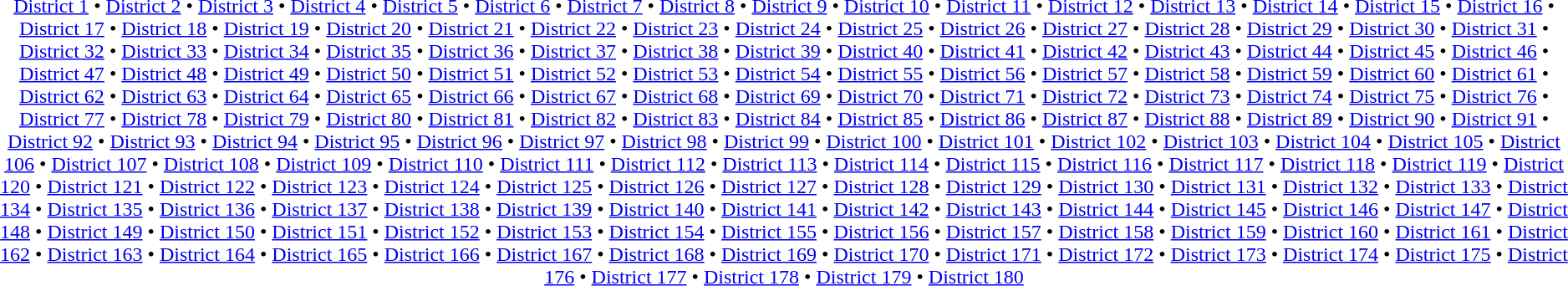<table class="toc" summary="Contents" id="toc">
<tr>
<td align="center"><a href='#'>District 1</a> • <a href='#'>District 2</a> • <a href='#'>District 3</a> • <a href='#'>District 4</a> • <a href='#'>District 5</a> • <a href='#'>District 6</a> • <a href='#'>District 7</a> • <a href='#'>District 8</a> • <a href='#'>District 9</a> • <a href='#'>District 10</a> • <a href='#'>District 11</a> • <a href='#'>District 12</a> • <a href='#'>District 13</a> • <a href='#'>District 14</a> • <a href='#'>District 15</a> • <a href='#'>District 16</a> • <a href='#'>District 17</a> • <a href='#'>District 18</a> • <a href='#'>District 19</a> • <a href='#'>District 20</a> • <a href='#'>District 21</a> • <a href='#'>District 22</a> • <a href='#'>District 23</a> • <a href='#'>District 24</a> • <a href='#'>District 25</a> • <a href='#'>District 26</a> • <a href='#'>District 27</a> • <a href='#'>District 28</a> • <a href='#'>District 29</a> • <a href='#'>District 30</a> • <a href='#'>District 31</a> • <a href='#'>District 32</a> • <a href='#'>District 33</a> • <a href='#'>District 34</a> • <a href='#'>District 35</a> • <a href='#'>District 36</a> • <a href='#'>District 37</a> • <a href='#'>District 38</a> • <a href='#'>District 39</a> • <a href='#'>District 40</a> • <a href='#'>District 41</a> • <a href='#'>District 42</a> • <a href='#'>District 43</a> • <a href='#'>District 44</a> • <a href='#'>District 45</a> • <a href='#'>District 46</a> • <a href='#'>District 47</a> • <a href='#'>District 48</a> • <a href='#'>District 49</a> • <a href='#'>District 50</a> • <a href='#'>District 51</a> • <a href='#'>District 52</a> • <a href='#'>District 53</a> • <a href='#'>District 54</a> • <a href='#'>District 55</a> • <a href='#'>District 56</a> • <a href='#'>District 57</a> • <a href='#'>District 58</a> • <a href='#'>District 59</a> • <a href='#'>District 60</a> • <a href='#'>District 61</a> • <a href='#'>District 62</a> • <a href='#'>District 63</a> • <a href='#'>District 64</a> • <a href='#'>District 65</a> • <a href='#'>District 66</a> • <a href='#'>District 67</a> • <a href='#'>District 68</a> • <a href='#'>District 69</a> • <a href='#'>District 70</a> • <a href='#'>District 71</a> • <a href='#'>District 72</a> • <a href='#'>District 73</a> • <a href='#'>District 74</a> • <a href='#'>District 75</a> • <a href='#'>District 76</a> • <a href='#'>District 77</a> • <a href='#'>District 78</a> • <a href='#'>District 79</a> • <a href='#'>District 80</a> • <a href='#'>District 81</a> • <a href='#'>District 82</a> • <a href='#'>District 83</a> • <a href='#'>District 84</a> • <a href='#'>District 85</a> • <a href='#'>District 86</a> • <a href='#'>District 87</a> • <a href='#'>District 88</a> • <a href='#'>District 89</a> • <a href='#'>District 90</a> • <a href='#'>District 91</a> • <a href='#'>District 92</a> • <a href='#'>District 93</a> • <a href='#'>District 94</a> • <a href='#'>District 95</a> • <a href='#'>District 96</a> • <a href='#'>District 97</a> • <a href='#'>District 98</a> • <a href='#'>District 99</a> • <a href='#'>District 100</a> • <a href='#'>District 101</a> • <a href='#'>District 102</a> • <a href='#'>District 103</a> • <a href='#'>District 104</a> • <a href='#'>District 105</a> • <a href='#'>District 106</a> • <a href='#'>District 107</a> • <a href='#'>District 108</a> • <a href='#'>District 109</a> • <a href='#'>District 110</a> • <a href='#'>District 111</a> • <a href='#'>District 112</a> • <a href='#'>District 113</a> • <a href='#'>District 114</a> • <a href='#'>District 115</a> • <a href='#'>District 116</a> • <a href='#'>District 117</a> • <a href='#'>District 118</a> • <a href='#'>District 119</a> • <a href='#'>District 120</a> • <a href='#'>District 121</a> • <a href='#'>District 122</a> • <a href='#'>District 123</a> • <a href='#'>District 124</a> • <a href='#'>District 125</a> • <a href='#'>District 126</a> • <a href='#'>District 127</a> • <a href='#'>District 128</a> • <a href='#'>District 129</a> • <a href='#'>District 130</a> • <a href='#'>District 131</a> • <a href='#'>District 132</a> • <a href='#'>District 133</a> • <a href='#'>District 134</a> • <a href='#'>District 135</a> • <a href='#'>District 136</a> • <a href='#'>District 137</a> • <a href='#'>District 138</a> • <a href='#'>District 139</a> • <a href='#'>District 140</a> • <a href='#'>District 141</a> • <a href='#'>District 142</a> • <a href='#'>District 143</a> • <a href='#'>District 144</a> • <a href='#'>District 145</a> • <a href='#'>District 146</a> • <a href='#'>District 147</a> • <a href='#'>District 148</a> • <a href='#'>District 149</a> • <a href='#'>District 150</a> • <a href='#'>District 151</a> • <a href='#'>District 152</a> • <a href='#'>District 153</a> • <a href='#'>District 154</a> • <a href='#'>District 155</a> • <a href='#'>District 156</a> • <a href='#'>District 157</a> • <a href='#'>District 158</a> • <a href='#'>District 159</a> • <a href='#'>District 160</a> • <a href='#'>District 161</a> • <a href='#'>District 162</a> • <a href='#'>District 163</a> • <a href='#'>District 164</a> • <a href='#'>District 165</a> • <a href='#'>District 166</a> • <a href='#'>District 167</a> • <a href='#'>District 168</a> • <a href='#'>District 169</a> • <a href='#'>District 170</a> • <a href='#'>District 171</a> • <a href='#'>District 172</a> • <a href='#'>District 173</a> • <a href='#'>District 174</a> • <a href='#'>District 175</a> • <a href='#'>District 176</a> • <a href='#'>District 177</a> • <a href='#'>District 178</a> • <a href='#'>District 179</a> • <a href='#'>District 180</a></td>
</tr>
</table>
